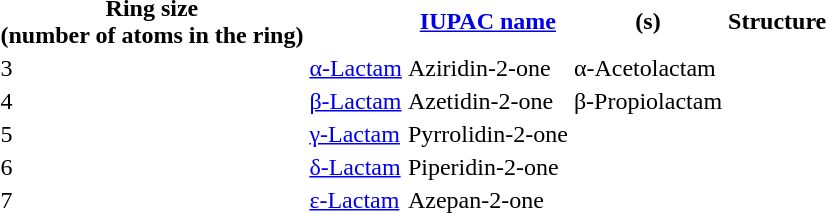<table>
<tr>
<th>Ring size<br>(number of atoms in the ring)</th>
<th></th>
<th><a href='#'>IUPAC name</a></th>
<th>(s)</th>
<th>Structure</th>
</tr>
<tr>
<td>3</td>
<td><a href='#'>α-Lactam</a></td>
<td>Aziridin-2-one</td>
<td>α-Acetolactam</td>
<td></td>
</tr>
<tr>
<td>4</td>
<td><a href='#'>β-Lactam</a></td>
<td>Azetidin-2-one</td>
<td>β-Propiolactam</td>
<td></td>
</tr>
<tr>
<td>5</td>
<td><a href='#'>γ-Lactam</a></td>
<td>Pyrrolidin-2-one</td>
<td></td>
<td></td>
</tr>
<tr>
<td>6</td>
<td><a href='#'>δ-Lactam</a></td>
<td>Piperidin-2-one</td>
<td></td>
<td></td>
</tr>
<tr>
<td>7</td>
<td><a href='#'>ε-Lactam</a></td>
<td>Azepan-2-one</td>
<td></td>
<td></td>
</tr>
</table>
